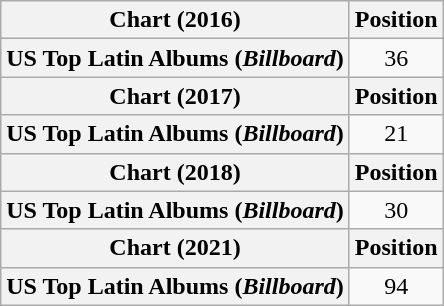<table class="wikitable plainrowheaders" style="text-align:center">
<tr>
<th scope="col">Chart (2016)</th>
<th scope="col">Position</th>
</tr>
<tr>
<th scope="row">US Top Latin Albums (<em>Billboard</em>)</th>
<td>36</td>
</tr>
<tr>
<th scope="col">Chart (2017)</th>
<th scope="col">Position</th>
</tr>
<tr>
<th scope="row">US Top Latin Albums (<em>Billboard</em>)</th>
<td>21</td>
</tr>
<tr>
<th scope="col">Chart (2018)</th>
<th scope="col">Position</th>
</tr>
<tr>
<th scope="row">US Top Latin Albums (<em>Billboard</em>)</th>
<td>30</td>
</tr>
<tr>
<th scope="col">Chart (2021)</th>
<th scope="col">Position</th>
</tr>
<tr>
<th scope="row">US Top Latin Albums (<em>Billboard</em>)</th>
<td>94</td>
</tr>
</table>
